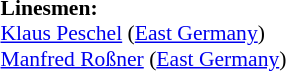<table style="width:100%; font-size:90%;">
<tr>
<td><br><strong>Linesmen:</strong>
<br><a href='#'>Klaus Peschel</a> (<a href='#'>East Germany</a>)
<br><a href='#'>Manfred Roßner</a> (<a href='#'>East Germany</a>)</td>
</tr>
</table>
